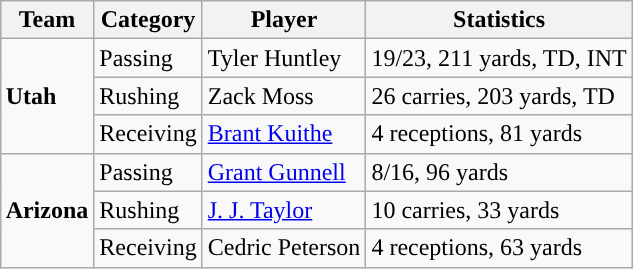<table class="wikitable" style="float: right;">
<tr>
<th>Team</th>
<th>Category</th>
<th>Player</th>
<th>Statistics</th>
</tr>
<tr>
<td rowspan=3><strong>Utah</strong></td>
<td>Passing</td>
<td>Tyler Huntley</td>
<td>19/23, 211 yards, TD, INT</td>
</tr>
<tr>
<td>Rushing</td>
<td>Zack Moss</td>
<td>26 carries, 203 yards, TD</td>
</tr>
<tr>
<td>Receiving</td>
<td><a href='#'>Brant Kuithe</a></td>
<td>4 receptions, 81 yards</td>
</tr>
<tr>
<td rowspan=3><strong>Arizona</strong></td>
<td>Passing</td>
<td><a href='#'>Grant Gunnell</a></td>
<td>8/16, 96 yards</td>
</tr>
<tr>
<td>Rushing</td>
<td><a href='#'>J. J. Taylor</a></td>
<td>10 carries, 33 yards</td>
</tr>
<tr>
<td>Receiving</td>
<td>Cedric Peterson</td>
<td>4 receptions, 63 yards</td>
</tr>
</table>
